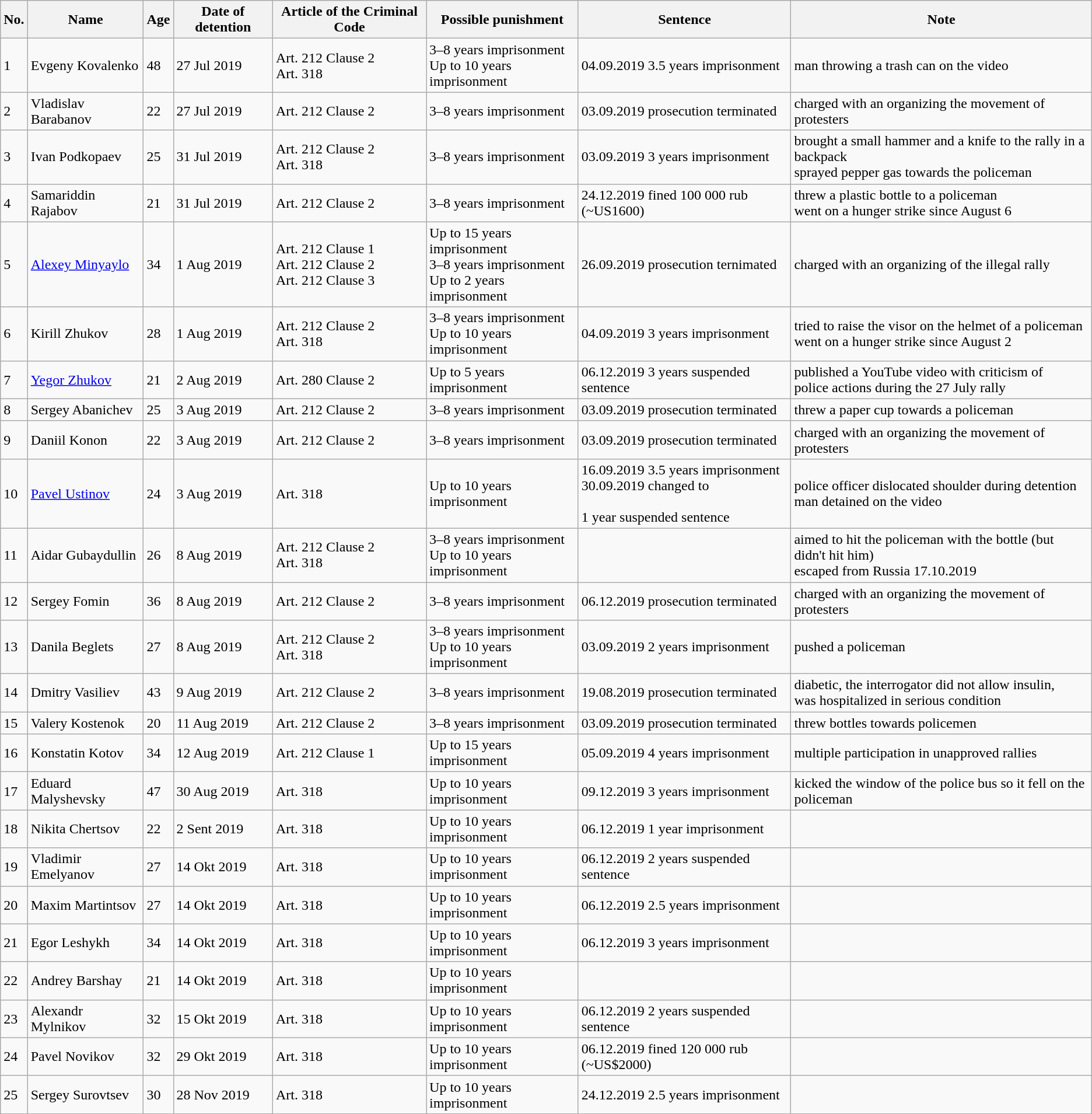<table class="wikitable sortable">
<tr>
<th>No.</th>
<th>Name</th>
<th>Age</th>
<th data-sort-type="date">Date of detention</th>
<th>Article of the Criminal Code</th>
<th>Possible punishment</th>
<th>Sentence</th>
<th>Note</th>
</tr>
<tr>
<td>1</td>
<td>Evgeny Kovalenko</td>
<td>48</td>
<td>27 Jul 2019</td>
<td>Art. 212 Clause 2<br>Art. 318</td>
<td>3–8 years imprisonment<br>Up to 10 years imprisonment</td>
<td>04.09.2019 3.5 years imprisonment</td>
<td>man throwing a trash can on the video</td>
</tr>
<tr>
<td>2</td>
<td>Vladislav Barabanov</td>
<td>22</td>
<td>27 Jul 2019</td>
<td>Art. 212 Clause 2</td>
<td>3–8 years imprisonment</td>
<td>03.09.2019 prosecution terminated</td>
<td>charged with an organizing the movement of protesters</td>
</tr>
<tr>
<td>3</td>
<td>Ivan Podkopaev</td>
<td>25</td>
<td>31 Jul 2019</td>
<td>Art. 212 Clause 2<br>Art. 318</td>
<td>3–8 years imprisonment</td>
<td>03.09.2019 3 years imprisonment</td>
<td>brought a small hammer and a knife to the rally in a backpack<br>sprayed pepper gas towards the policeman</td>
</tr>
<tr>
<td>4</td>
<td>Samariddin Rajabov</td>
<td>21</td>
<td>31 Jul 2019</td>
<td>Art. 212 Clause 2</td>
<td>3–8 years imprisonment</td>
<td>24.12.2019 fined 100 000 rub (~US1600)</td>
<td>threw a plastic bottle to a policeman<br>went on a hunger strike since August 6</td>
</tr>
<tr>
<td>5</td>
<td><a href='#'>Alexey Minyaylo</a></td>
<td>34</td>
<td>1 Aug 2019</td>
<td>Art. 212 Clause 1<br>Art. 212 Clause 2<br>Art. 212 Clause 3</td>
<td>Up to 15 years imprisonment<br>3–8 years imprisonment<br>Up to 2 years imprisonment</td>
<td>26.09.2019 prosecution ternimated</td>
<td>charged with an organizing of the illegal rally</td>
</tr>
<tr>
<td>6</td>
<td>Kirill Zhukov</td>
<td>28</td>
<td>1 Aug 2019</td>
<td>Art. 212 Clause 2<br>Art. 318</td>
<td>3–8 years imprisonment<br>Up to 10 years imprisonment</td>
<td>04.09.2019 3 years imprisonment</td>
<td>tried to raise the visor on the helmet of a policeman<br>went on a hunger strike since August 2</td>
</tr>
<tr>
<td>7</td>
<td><a href='#'>Yegor Zhukov</a></td>
<td>21</td>
<td>2 Aug 2019</td>
<td>Art. 280 Clause 2</td>
<td>Up to 5 years imprisonment</td>
<td>06.12.2019 3 years suspended sentence</td>
<td>published a YouTube video with criticism of<br>police actions during the 27 July rally</td>
</tr>
<tr>
<td>8</td>
<td>Sergey Abanichev</td>
<td>25</td>
<td>3 Aug 2019</td>
<td>Art. 212 Clause 2</td>
<td>3–8 years imprisonment</td>
<td>03.09.2019 prosecution terminated</td>
<td>threw a paper cup towards a policeman</td>
</tr>
<tr>
<td>9</td>
<td>Daniil Konon</td>
<td>22</td>
<td>3 Aug 2019</td>
<td>Art. 212 Clause 2</td>
<td>3–8 years imprisonment</td>
<td>03.09.2019 prosecution terminated</td>
<td>charged with an organizing the movement of protesters</td>
</tr>
<tr>
<td>10</td>
<td><a href='#'>Pavel Ustinov</a></td>
<td>24</td>
<td>3 Aug 2019</td>
<td>Art. 318</td>
<td>Up to 10 years imprisonment</td>
<td>16.09.2019 3.5 years imprisonment<br>30.09.2019 changed to<br><br>1 year suspended sentence</td>
<td>police officer dislocated shoulder during detention<br>man detained on the video</td>
</tr>
<tr>
<td>11</td>
<td>Aidar Gubaydullin</td>
<td>26</td>
<td>8 Aug 2019</td>
<td>Art. 212 Clause 2<br>Art. 318</td>
<td>3–8 years imprisonment<br>Up to 10 years imprisonment</td>
<td></td>
<td>aimed to hit the policeman with the bottle (but didn't hit him)<br>escaped from Russia 17.10.2019</td>
</tr>
<tr>
<td>12</td>
<td>Sergey Fomin</td>
<td>36</td>
<td>8 Aug 2019</td>
<td>Art. 212 Clause 2</td>
<td>3–8 years imprisonment</td>
<td>06.12.2019 prosecution terminated</td>
<td>charged with an organizing the movement of protesters</td>
</tr>
<tr>
<td>13</td>
<td>Danila Beglets</td>
<td>27</td>
<td>8 Aug 2019</td>
<td>Art. 212 Clause 2<br>Art. 318</td>
<td>3–8 years imprisonment<br>Up to 10 years imprisonment</td>
<td>03.09.2019 2 years imprisonment</td>
<td>pushed a policeman</td>
</tr>
<tr>
<td>14</td>
<td>Dmitry Vasiliev</td>
<td>43</td>
<td>9 Aug 2019</td>
<td>Art. 212 Clause 2</td>
<td>3–8 years imprisonment</td>
<td>19.08.2019 prosecution terminated</td>
<td>diabetic, the interrogator did not allow insulin,<br>was hospitalized in serious condition</td>
</tr>
<tr>
<td>15</td>
<td>Valery Kostenok</td>
<td>20</td>
<td>11 Aug 2019</td>
<td>Art. 212 Clause 2</td>
<td>3–8 years imprisonment</td>
<td>03.09.2019 prosecution terminated</td>
<td>threw bottles towards policemen</td>
</tr>
<tr>
<td>16</td>
<td>Konstatin Kotov</td>
<td>34</td>
<td>12 Aug 2019</td>
<td>Art. 212 Clause 1</td>
<td>Up to 15 years imprisonment</td>
<td>05.09.2019 4 years imprisonment</td>
<td>multiple participation in unapproved rallies</td>
</tr>
<tr>
<td>17</td>
<td>Eduard Malyshevsky</td>
<td>47</td>
<td>30 Aug 2019</td>
<td>Art. 318</td>
<td>Up to 10 years imprisonment</td>
<td>09.12.2019 3 years imprisonment</td>
<td>kicked the window of the police bus so it fell on the policeman</td>
</tr>
<tr>
<td>18</td>
<td>Nikita Chertsov</td>
<td>22</td>
<td>2 Sent 2019</td>
<td>Art. 318</td>
<td>Up to 10 years imprisonment</td>
<td>06.12.2019 1 year imprisonment</td>
<td></td>
</tr>
<tr>
<td>19</td>
<td>Vladimir Emelyanov</td>
<td>27</td>
<td>14 Okt 2019</td>
<td>Art. 318</td>
<td>Up to 10 years imprisonment</td>
<td>06.12.2019 2 years suspended sentence</td>
<td></td>
</tr>
<tr>
<td>20</td>
<td>Maxim Martintsov</td>
<td>27</td>
<td>14 Okt 2019</td>
<td>Art. 318</td>
<td>Up to 10 years imprisonment</td>
<td>06.12.2019 2.5 years imprisonment</td>
<td></td>
</tr>
<tr>
<td>21</td>
<td>Egor Leshykh</td>
<td>34</td>
<td>14 Okt 2019</td>
<td>Art. 318</td>
<td>Up to 10 years imprisonment</td>
<td>06.12.2019 3 years imprisonment</td>
<td></td>
</tr>
<tr>
<td>22</td>
<td>Andrey Barshay</td>
<td>21</td>
<td>14 Okt 2019</td>
<td>Art. 318</td>
<td>Up to 10 years imprisonment</td>
<td></td>
<td></td>
</tr>
<tr>
<td>23</td>
<td>Alexandr Mylnikov</td>
<td>32</td>
<td>15 Okt 2019</td>
<td>Art. 318</td>
<td>Up to 10 years imprisonment</td>
<td>06.12.2019 2 years suspended sentence</td>
<td></td>
</tr>
<tr>
<td>24</td>
<td>Pavel Novikov</td>
<td>32</td>
<td>29 Okt 2019</td>
<td>Art. 318</td>
<td>Up to 10 years imprisonment</td>
<td>06.12.2019 fined 120 000 rub (~US$2000)</td>
<td></td>
</tr>
<tr>
<td>25</td>
<td>Sergey Surovtsev</td>
<td>30</td>
<td>28 Nov 2019</td>
<td>Art. 318</td>
<td>Up to 10 years imprisonment</td>
<td>24.12.2019 2.5 years imprisonment</td>
<td></td>
</tr>
</table>
